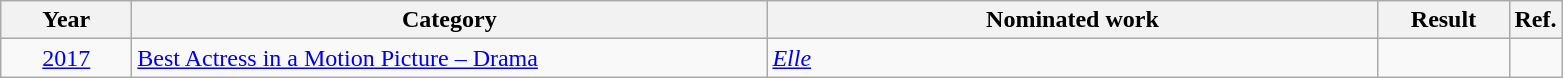<table class=wikitable>
<tr>
<th scope="col" style="width:5em;">Year</th>
<th scope="col" style="width:26em;">Category</th>
<th scope="col" style="width:25em;">Nominated work</th>
<th scope="col" style="width:5em;">Result</th>
<th>Ref.</th>
</tr>
<tr>
<td style="text-align:center;"><a href='#'>2017</a></td>
<td><a href='#'>Best Actress in a Motion Picture – Drama</a></td>
<td><em><a href='#'>Elle</a></em></td>
<td></td>
<td style="text-align:center;"></td>
</tr>
</table>
